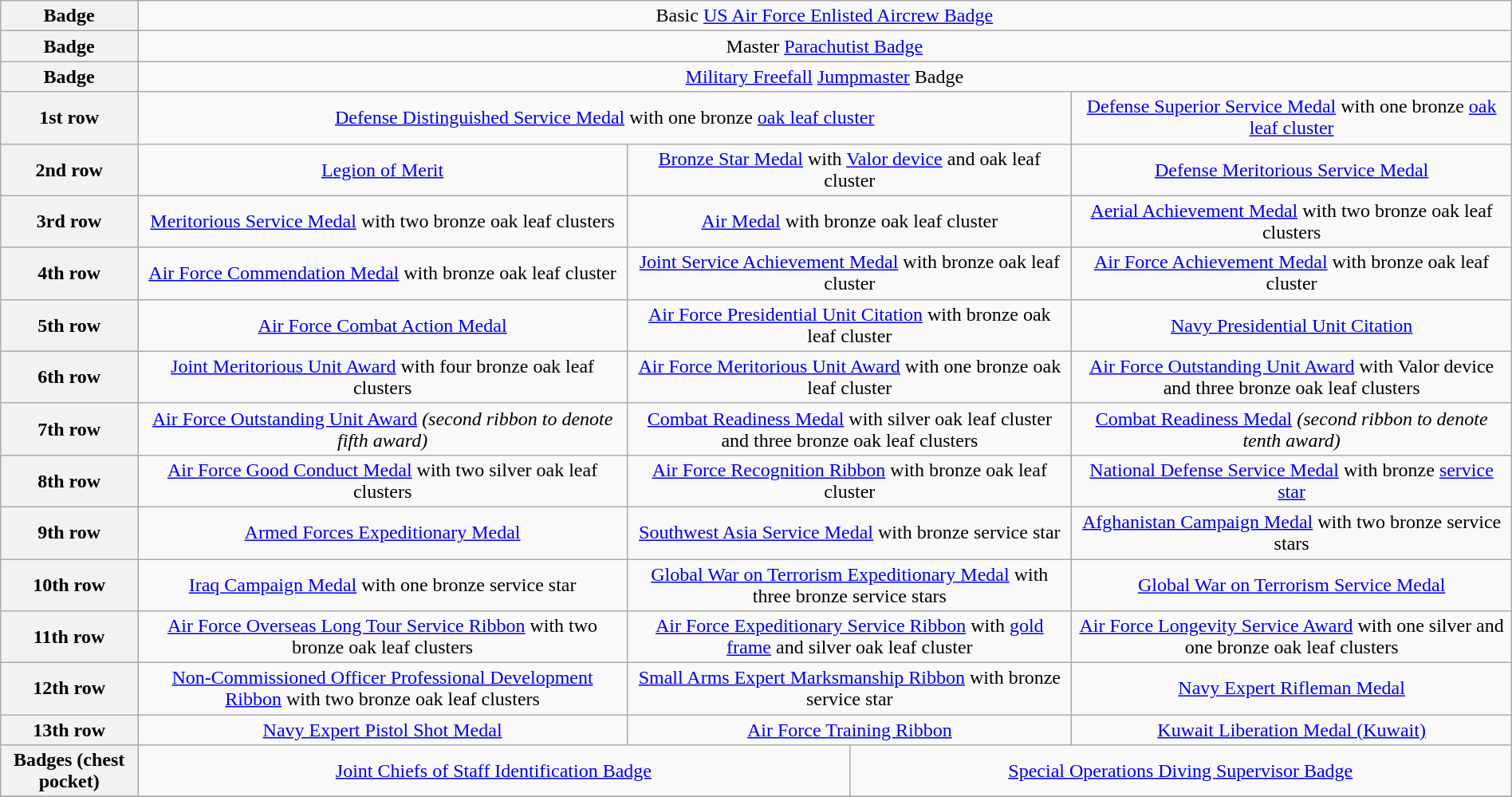<table class="wikitable" style="margin:1em auto; text-align:center;">
<tr>
<th>Badge</th>
<td colspan="7">Basic <a href='#'>US Air Force Enlisted Aircrew Badge</a></td>
</tr>
<tr>
<th>Badge</th>
<td colspan="7">Master <a href='#'>Parachutist Badge</a></td>
</tr>
<tr>
<th>Badge</th>
<td colspan="7"><a href='#'>Military Freefall</a> <a href='#'>Jumpmaster</a> Badge</td>
</tr>
<tr>
<th>1st row</th>
<td colspan="6"><a href='#'>Defense Distinguished Service Medal</a> with one bronze <a href='#'>oak leaf cluster</a></td>
<td><a href='#'>Defense Superior Service Medal</a> with one bronze <a href='#'>oak leaf cluster</a></td>
</tr>
<tr>
<th>2nd row</th>
<td colspan="3"><a href='#'>Legion of Merit</a></td>
<td colspan="3"><a href='#'>Bronze Star Medal</a> with <a href='#'>Valor device</a> and oak leaf cluster</td>
<td colspan="3"><a href='#'>Defense Meritorious Service Medal</a></td>
</tr>
<tr>
<th>3rd row</th>
<td colspan="3"><a href='#'>Meritorious Service Medal</a> with two bronze oak leaf clusters</td>
<td colspan="3"><a href='#'>Air Medal</a> with bronze oak leaf cluster</td>
<td colspan="3"><a href='#'>Aerial Achievement Medal</a> with two bronze oak leaf clusters</td>
</tr>
<tr>
<th>4th row</th>
<td colspan="3"><a href='#'>Air Force Commendation Medal</a> with bronze oak leaf cluster</td>
<td colspan="3"><a href='#'>Joint Service Achievement Medal</a> with bronze oak leaf cluster</td>
<td colspan="3"><a href='#'>Air Force Achievement Medal</a> with bronze oak leaf cluster</td>
</tr>
<tr>
<th>5th row</th>
<td colspan="3"><a href='#'>Air Force Combat Action Medal</a></td>
<td colspan="3"><a href='#'>Air Force Presidential Unit Citation</a> with bronze oak leaf cluster</td>
<td colspan="3"><a href='#'>Navy Presidential Unit Citation</a></td>
</tr>
<tr>
<th>6th row</th>
<td colspan="3"><a href='#'>Joint Meritorious Unit Award</a> with four bronze oak leaf clusters</td>
<td colspan="3"><a href='#'>Air Force Meritorious Unit Award</a> with one bronze oak leaf cluster</td>
<td colspan="3"><a href='#'>Air Force Outstanding Unit Award</a> with Valor device and three bronze oak leaf clusters</td>
</tr>
<tr>
<th>7th row</th>
<td colspan="3"><a href='#'>Air Force Outstanding Unit Award</a> <em>(second ribbon to denote fifth award)</em></td>
<td colspan="3"><a href='#'>Combat Readiness Medal</a> with silver oak leaf cluster and three bronze oak leaf clusters</td>
<td colspan="3"><a href='#'>Combat Readiness Medal</a> <em>(second ribbon to denote tenth award)</em></td>
</tr>
<tr>
<th>8th row</th>
<td colspan="3"><a href='#'>Air Force Good Conduct Medal</a> with two silver oak leaf clusters</td>
<td colspan="3"><a href='#'>Air Force Recognition Ribbon</a> with bronze oak leaf cluster</td>
<td colspan="3"><a href='#'>National Defense Service Medal</a> with bronze <a href='#'>service star</a></td>
</tr>
<tr>
<th>9th row</th>
<td colspan="3"><a href='#'>Armed Forces Expeditionary Medal</a></td>
<td colspan="3"><a href='#'>Southwest Asia Service Medal</a> with bronze service star</td>
<td colspan="3"><a href='#'>Afghanistan Campaign Medal</a> with two bronze service stars</td>
</tr>
<tr>
<th>10th row</th>
<td colspan="3"><a href='#'>Iraq Campaign Medal</a> with one bronze service star</td>
<td colspan="3"><a href='#'>Global War on Terrorism Expeditionary Medal</a> with three bronze service stars</td>
<td colspan="3"><a href='#'>Global War on Terrorism Service Medal</a></td>
</tr>
<tr>
<th>11th row</th>
<td colspan="3"><a href='#'>Air Force Overseas Long Tour Service Ribbon</a> with two bronze oak leaf clusters</td>
<td colspan="3"><a href='#'>Air Force Expeditionary Service Ribbon</a> with <a href='#'>gold frame</a> and silver oak leaf cluster</td>
<td colspan="3"><a href='#'>Air Force Longevity Service Award</a> with one silver and one bronze oak leaf clusters</td>
</tr>
<tr>
<th>12th row</th>
<td colspan="3"><a href='#'>Non-Commissioned Officer Professional Development Ribbon</a> with two bronze oak leaf clusters</td>
<td colspan="3"><a href='#'>Small Arms Expert Marksmanship Ribbon</a> with bronze service star</td>
<td colspan="3"><a href='#'>Navy Expert Rifleman Medal</a></td>
</tr>
<tr>
<th>13th row</th>
<td colspan="3"><a href='#'>Navy Expert Pistol Shot Medal</a></td>
<td colspan="3"><a href='#'>Air Force Training Ribbon</a></td>
<td colspan="3"><a href='#'>Kuwait Liberation Medal (Kuwait)</a></td>
</tr>
<tr>
<th>Badges (chest pocket)</th>
<td colspan="5"><a href='#'>Joint Chiefs of Staff Identification Badge</a></td>
<td colspan="4"><a href='#'>Special Operations Diving Supervisor Badge</a></td>
</tr>
<tr>
</tr>
</table>
